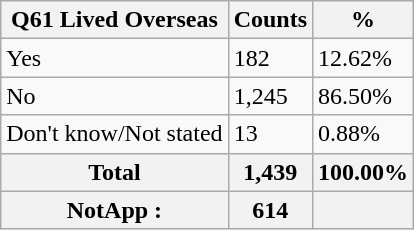<table class="wikitable sortable">
<tr>
<th>Q61 Lived Overseas</th>
<th>Counts</th>
<th>%</th>
</tr>
<tr>
<td>Yes</td>
<td>182</td>
<td>12.62%</td>
</tr>
<tr>
<td>No</td>
<td>1,245</td>
<td>86.50%</td>
</tr>
<tr>
<td>Don't know/Not stated</td>
<td>13</td>
<td>0.88%</td>
</tr>
<tr>
<th>Total</th>
<th>1,439</th>
<th>100.00%</th>
</tr>
<tr>
<th>NotApp :</th>
<th>614</th>
<th></th>
</tr>
</table>
